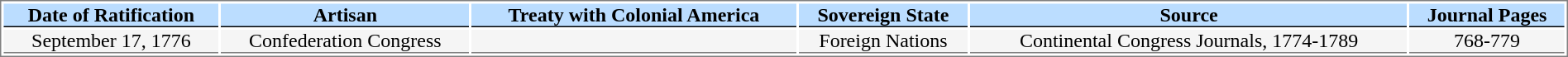<table style="border:1px solid gray; align:left;width:100%" cellspacing=2 cellpadding=0>
<tr style="font-weight:bold; text-align:center; background:#bbddff; color:black;">
<th style=" border-bottom:1.5px solid black">Date of Ratification</th>
<th style=" border-bottom:1.5px solid black">Artisan</th>
<th style=" border-bottom:1.5px solid black">Treaty with Colonial America</th>
<th style=" border-bottom:1.5px solid black">Sovereign State</th>
<th style=" border-bottom:1.5px solid black">Source</th>
<th style=" border-bottom:1.5px solid black">Journal Pages</th>
</tr>
<tr>
<td style="border-bottom:1px solid gray; background:#F5F5F5; text-align:center;">September 17, 1776</td>
<td style="border-bottom:1px solid gray; background:#F5F5F5; text-align:center;">Confederation Congress</td>
<td style="border-bottom:1px solid gray; background:#F5F5F5; text-align:center;"></td>
<td style="border-bottom:1px solid gray; background:#F5F5F5; text-align:center;">Foreign Nations</td>
<td style="border-bottom:1px solid gray; background:#F5F5F5; text-align:center;">Continental Congress Journals, 1774-1789</td>
<td style="border-bottom:1px solid gray; background:#F5F5F5; text-align:center;">768-779</td>
</tr>
</table>
